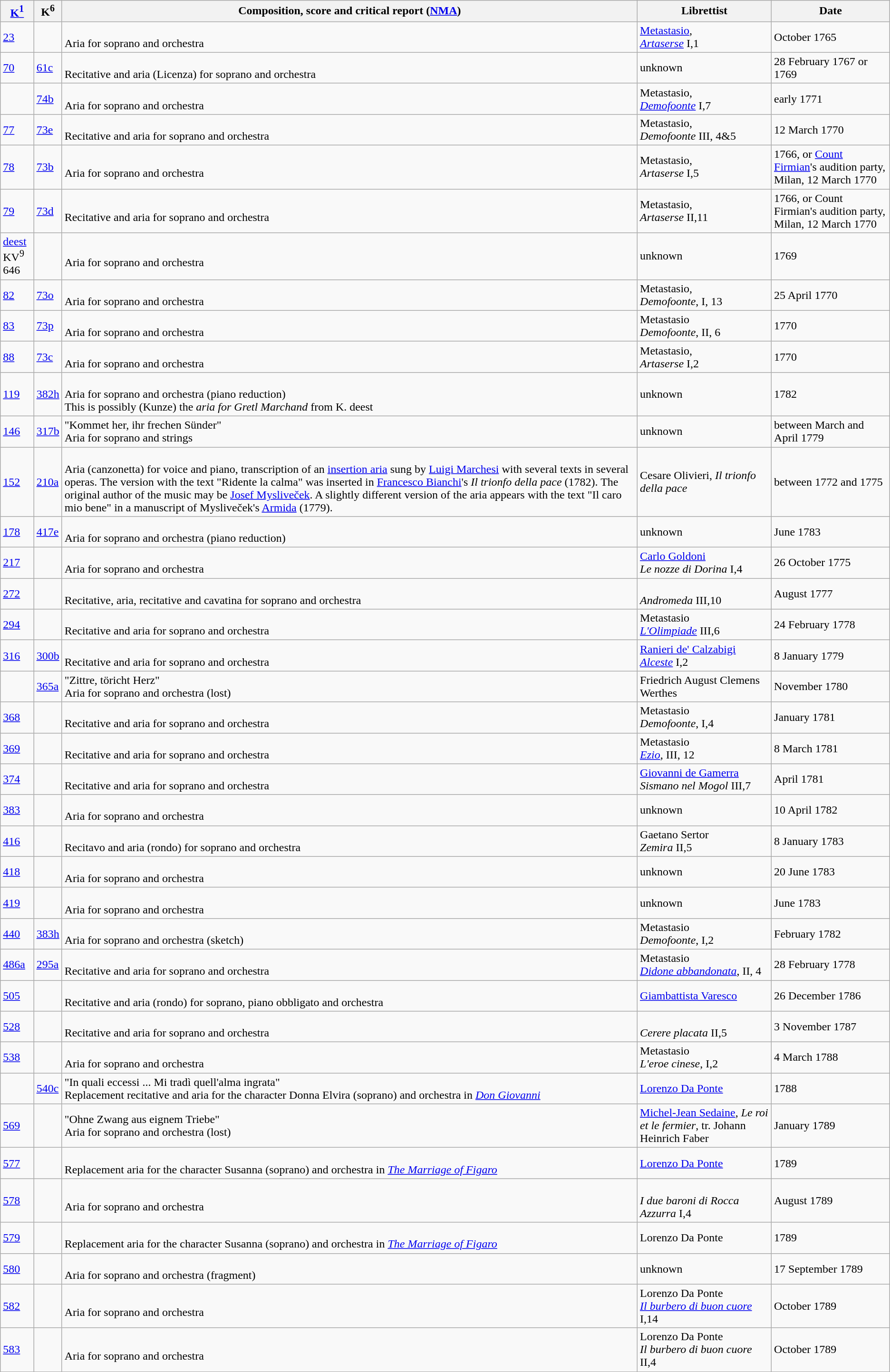<table class="sortable wikitable">
<tr>
<th><a href='#'>K<sup>1</sup></a></th>
<th class="unsortable">K<sup>6</sup></th>
<th class="unsortable">Composition, score and critical report (<a href='#'>NMA</a>)</th>
<th class="unsortable">Librettist</th>
<th>Date</th>
</tr>
<tr>
<td><a href='#'>23</a></td>
<td> </td>
<td><br>Aria for soprano and orchestra</td>
<td><a href='#'>Metastasio</a>,<br><em><a href='#'>Artaserse</a></em> I,1</td>
<td>October 1765</td>
</tr>
<tr>
<td><a href='#'>70</a></td>
<td><a href='#'>61c</a></td>
<td><br>Recitative and aria (Licenza) for soprano and orchestra</td>
<td>unknown</td>
<td>28 February 1767 or 1769</td>
</tr>
<tr>
<td> </td>
<td><a href='#'>74b</a></td>
<td><br>Aria for soprano and orchestra</td>
<td>Metastasio,<br><em><a href='#'>Demofoonte</a></em> I,7</td>
<td>early 1771</td>
</tr>
<tr>
<td><a href='#'>77</a></td>
<td><a href='#'>73e</a></td>
<td><br>Recitative and aria for soprano and orchestra</td>
<td>Metastasio,<br><em>Demofoonte</em> III, 4&5</td>
<td>12 March 1770</td>
</tr>
<tr>
<td><a href='#'>78</a></td>
<td><a href='#'>73b</a></td>
<td><br>Aria for soprano and orchestra</td>
<td>Metastasio,<br><em>Artaserse</em> I,5</td>
<td>1766, or <a href='#'>Count Firmian</a>'s audition party, Milan, 12 March 1770</td>
</tr>
<tr>
<td><a href='#'>79</a></td>
<td><a href='#'>73d</a></td>
<td><br>Recitative and aria for soprano and orchestra</td>
<td>Metastasio,<br><em>Artaserse</em> II,11</td>
<td>1766, or Count Firmian's audition party, Milan, 12 March 1770</td>
</tr>
<tr>
<td><a href='#'>deest</a><br>KV<sup>9</sup> 646</td>
<td> </td>
<td><br>Aria for soprano and orchestra</td>
<td>unknown</td>
<td>1769</td>
</tr>
<tr>
<td><a href='#'>82</a></td>
<td><a href='#'>73o</a></td>
<td><br>Aria for soprano and orchestra</td>
<td>Metastasio,<br><em>Demofoonte</em>, I, 13</td>
<td>25 April 1770</td>
</tr>
<tr>
<td><a href='#'>83</a></td>
<td><a href='#'>73p</a></td>
<td><br>Aria for soprano and orchestra</td>
<td>Metastasio<br><em>Demofoonte</em>, II, 6</td>
<td>1770</td>
</tr>
<tr>
<td><a href='#'>88</a></td>
<td><a href='#'>73c</a></td>
<td><br>Aria for soprano and orchestra</td>
<td>Metastasio,<br><em>Artaserse</em> I,2</td>
<td>1770</td>
</tr>
<tr>
<td><a href='#'>119</a></td>
<td><a href='#'>382h</a></td>
<td><br>Aria for soprano and orchestra (piano reduction)<br>This is possibly (Kunze) the <em>aria for Gretl Marchand</em> from K. deest</td>
<td>unknown</td>
<td>1782</td>
</tr>
<tr>
<td><a href='#'>146</a></td>
<td><a href='#'>317b</a></td>
<td>"Kommet her, ihr frechen Sünder"<br>Aria for soprano and strings</td>
<td>unknown</td>
<td>between March and April 1779</td>
</tr>
<tr>
<td><a href='#'>152</a></td>
<td><a href='#'>210a</a></td>
<td><br>Aria (canzonetta) for voice and piano, transcription of an <a href='#'>insertion aria</a> sung by <a href='#'>Luigi Marchesi</a> with several texts in several operas. The version with the text "Ridente la calma" was inserted in <a href='#'>Francesco Bianchi</a>'s <em>Il trionfo della pace</em> (1782). The original author of the music may be <a href='#'>Josef Mysliveček</a>. A slightly different version of the aria appears with the text "Il caro mio bene" in a manuscript of Mysliveček's <a href='#'>Armida</a> (1779).</td>
<td>Cesare Olivieri, <em>Il trionfo della pace</em></td>
<td>between 1772 and 1775</td>
</tr>
<tr>
<td><a href='#'>178</a></td>
<td><a href='#'>417e</a></td>
<td><br>Aria for soprano and orchestra (piano reduction)</td>
<td>unknown</td>
<td>June 1783</td>
</tr>
<tr>
<td><a href='#'>217</a></td>
<td> </td>
<td><br>Aria for soprano and orchestra</td>
<td><a href='#'>Carlo Goldoni</a><br><em>Le nozze di Dorina</em> I,4</td>
<td>26 October 1775</td>
</tr>
<tr>
<td><a href='#'>272</a></td>
<td> </td>
<td><br>Recitative, aria, recitative and cavatina for soprano and orchestra</td>
<td><br><em>Andromeda</em> III,10</td>
<td>August 1777</td>
</tr>
<tr>
<td><a href='#'>294</a></td>
<td> </td>
<td><br>Recitative and aria for soprano and orchestra</td>
<td>Metastasio<br><em><a href='#'>L'Olimpiade</a></em> III,6</td>
<td>24 February 1778</td>
</tr>
<tr>
<td><a href='#'>316</a></td>
<td><a href='#'>300b</a></td>
<td><br>Recitative and aria for soprano and orchestra</td>
<td><a href='#'>Ranieri de' Calzabigi</a><br><em><a href='#'>Alceste</a></em> I,2</td>
<td>8 January 1779</td>
</tr>
<tr>
<td> </td>
<td><a href='#'>365a</a></td>
<td>"Zittre, töricht Herz"<br>Aria for soprano and orchestra (lost)</td>
<td>Friedrich August Clemens Werthes</td>
<td>November 1780</td>
</tr>
<tr>
<td><a href='#'>368</a></td>
<td> </td>
<td><br>Recitative and aria for soprano and orchestra</td>
<td>Metastasio<br><em>Demofoonte</em>, I,4</td>
<td>January 1781</td>
</tr>
<tr>
<td><a href='#'>369</a></td>
<td> </td>
<td><br>Recitative and aria for soprano and orchestra</td>
<td>Metastasio<br><em><a href='#'>Ezio</a></em>, III, 12</td>
<td>8 March 1781</td>
</tr>
<tr>
<td><a href='#'>374</a></td>
<td> </td>
<td><br>Recitative and aria for soprano and orchestra</td>
<td><a href='#'>Giovanni de Gamerra</a><br><em>Sismano nel Mogol</em> III,7</td>
<td>April 1781</td>
</tr>
<tr>
<td><a href='#'>383</a></td>
<td> </td>
<td><br>Aria for soprano and orchestra</td>
<td>unknown</td>
<td>10 April 1782</td>
</tr>
<tr>
<td><a href='#'>416</a></td>
<td> </td>
<td><br>Recitavo and aria (rondo) for soprano and orchestra</td>
<td>Gaetano Sertor<br><em>Zemira</em> II,5</td>
<td>8 January 1783</td>
</tr>
<tr>
<td><a href='#'>418</a></td>
<td> </td>
<td><br>Aria for soprano and orchestra</td>
<td>unknown</td>
<td>20 June 1783</td>
</tr>
<tr>
<td><a href='#'>419</a></td>
<td> </td>
<td><br>Aria for soprano and orchestra</td>
<td>unknown</td>
<td>June 1783</td>
</tr>
<tr>
<td><a href='#'>440</a></td>
<td><a href='#'>383h</a></td>
<td><br>Aria for soprano and orchestra (sketch)</td>
<td>Metastasio<br><em>Demofoonte</em>, I,2</td>
<td>February 1782</td>
</tr>
<tr>
<td><a href='#'>486a</a></td>
<td><a href='#'>295a</a></td>
<td><br>Recitative and aria for soprano and orchestra</td>
<td>Metastasio<br><em><a href='#'>Didone abbandonata</a></em>, II, 4</td>
<td>28 February 1778</td>
</tr>
<tr>
<td><a href='#'>505</a></td>
<td> </td>
<td><br>Recitative and aria (rondo) for soprano, piano obbligato and orchestra</td>
<td><a href='#'>Giambattista Varesco</a></td>
<td>26 December 1786</td>
</tr>
<tr>
<td><a href='#'>528</a></td>
<td> </td>
<td><br>Recitative and aria for soprano and orchestra</td>
<td><br><em>Cerere placata</em> II,5</td>
<td>3 November 1787</td>
</tr>
<tr>
<td><a href='#'>538</a></td>
<td> </td>
<td><br>Aria for soprano and orchestra</td>
<td>Metastasio<br><em>L'eroe cinese</em>, I,2</td>
<td>4 March 1788</td>
</tr>
<tr>
<td> </td>
<td><a href='#'>540c</a></td>
<td>"In quali eccessi ... Mi tradì quell'alma ingrata"<br>Replacement recitative and aria for the character Donna Elvira (soprano) and orchestra in <em><a href='#'>Don Giovanni</a></em></td>
<td><a href='#'>Lorenzo Da Ponte</a></td>
<td>1788</td>
</tr>
<tr>
<td><a href='#'>569</a></td>
<td> </td>
<td>"Ohne Zwang aus eignem Triebe"<br>Aria for soprano and orchestra (lost)</td>
<td><a href='#'>Michel-Jean Sedaine</a>, <em>Le roi et le fermier</em>, tr. Johann Heinrich Faber</td>
<td>January 1789</td>
</tr>
<tr>
<td><a href='#'>577</a></td>
<td> </td>
<td><br>Replacement aria for the character Susanna (soprano) and orchestra in <em><a href='#'>The Marriage of Figaro</a></em></td>
<td><a href='#'>Lorenzo Da Ponte</a></td>
<td>1789</td>
</tr>
<tr>
<td><a href='#'>578</a></td>
<td> </td>
<td><br>Aria for soprano and orchestra</td>
<td><br><em>I due baroni di Rocca Azzurra</em> I,4</td>
<td>August 1789</td>
</tr>
<tr>
<td><a href='#'>579</a></td>
<td> </td>
<td><br>Replacement aria for the character Susanna (soprano) and orchestra in <em><a href='#'>The Marriage of Figaro</a></em></td>
<td>Lorenzo Da Ponte</td>
<td>1789</td>
</tr>
<tr>
<td><a href='#'>580</a></td>
<td> </td>
<td><br>Aria for soprano and orchestra (fragment)</td>
<td>unknown</td>
<td>17 September 1789</td>
</tr>
<tr>
<td><a href='#'>582</a></td>
<td> </td>
<td><br>Aria for soprano and orchestra</td>
<td>Lorenzo Da Ponte<br><em><a href='#'>Il burbero di buon cuore</a></em> I,14</td>
<td>October 1789</td>
</tr>
<tr>
<td><a href='#'>583</a></td>
<td> </td>
<td><br>Aria for soprano and orchestra</td>
<td>Lorenzo Da Ponte<br><em>Il burbero di buon cuore</em> II,4</td>
<td>October 1789</td>
</tr>
</table>
